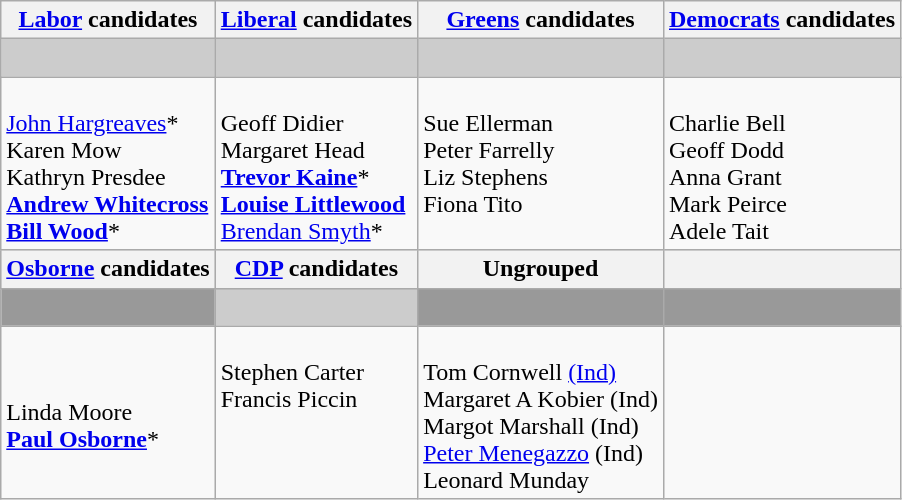<table class="wikitable">
<tr>
<th><a href='#'>Labor</a> candidates</th>
<th><a href='#'>Liberal</a> candidates</th>
<th><a href='#'>Greens</a> candidates</th>
<th><a href='#'>Democrats</a> candidates</th>
</tr>
<tr bgcolor="#cccccc">
<td></td>
<td></td>
<td></td>
<td> </td>
</tr>
<tr>
<td><br><a href='#'>John Hargreaves</a>* <br>
Karen Mow <br>
Kathryn Presdee <br>
<strong><a href='#'>Andrew Whitecross</a></strong> <br>
<strong><a href='#'>Bill Wood</a></strong>*</td>
<td><br>Geoff Didier <br>
Margaret Head <br>
<strong><a href='#'>Trevor Kaine</a></strong>* <br>
<strong><a href='#'>Louise Littlewood</a></strong> <br>
<a href='#'>Brendan Smyth</a>*</td>
<td valign=top><br>Sue Ellerman <br>
Peter Farrelly <br>
Liz Stephens <br>
Fiona Tito</td>
<td valign=top><br>Charlie Bell <br>
Geoff Dodd <br>
Anna Grant <br>
Mark Peirce <br>
Adele Tait</td>
</tr>
<tr bgcolor="#cccccc">
<th><a href='#'>Osborne</a> candidates</th>
<th><a href='#'>CDP</a> candidates</th>
<th>Ungrouped</th>
<th></th>
</tr>
<tr bgcolor="#cccccc">
<td bgcolor="#999999"></td>
<td></td>
<td bgcolor="#999999"></td>
<td bgcolor="#999999"> </td>
</tr>
<tr>
<td><br>Linda Moore <br>
<strong><a href='#'>Paul Osborne</a></strong>*</td>
<td valign=top><br>Stephen Carter <br>
Francis Piccin</td>
<td valign=top><br>Tom Cornwell <a href='#'>(Ind)</a> <br>
Margaret A Kobier (Ind) <br>
Margot Marshall (Ind) <br>
<a href='#'>Peter Menegazzo</a> (Ind) <br>
Leonard Munday</td>
<td valign=top></td>
</tr>
</table>
